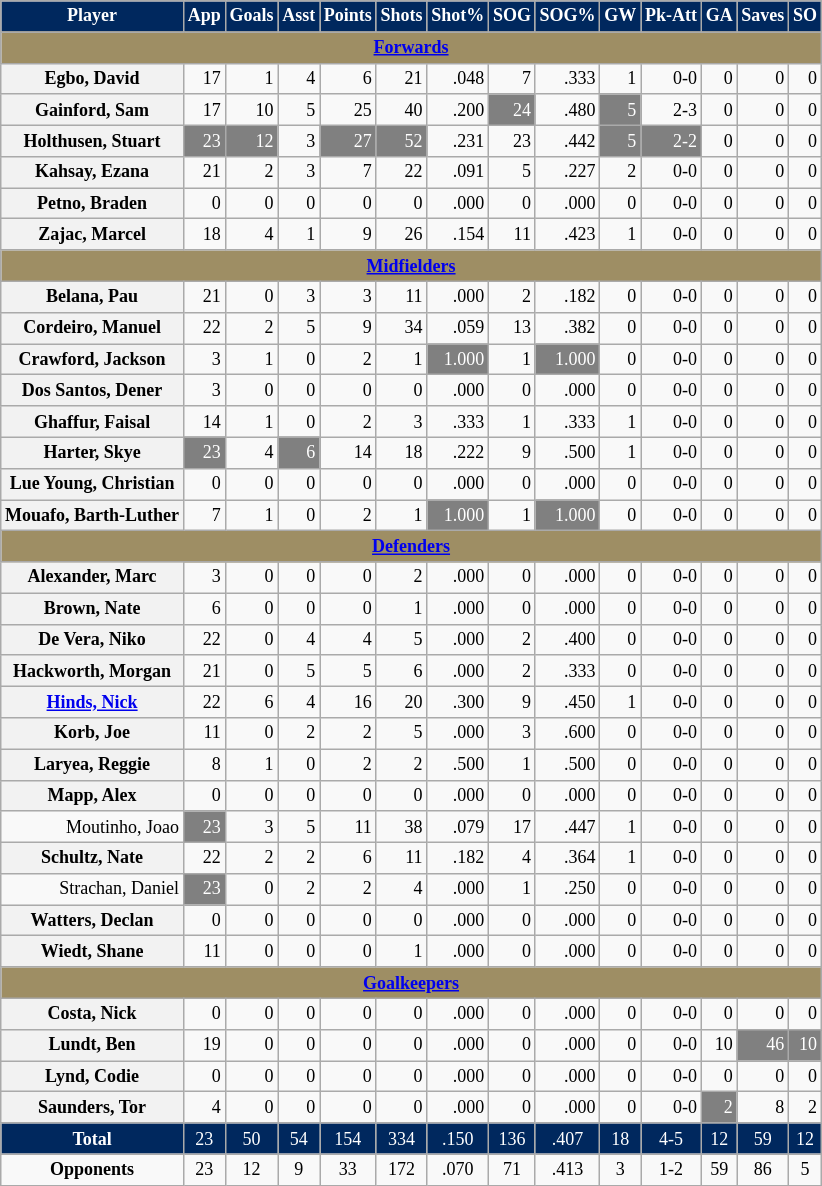<table class="wikitable sortable" border="1" style="font-size:75%;">
<tr>
<th scope="col" style="background:#00285e; color:#ffffff;">Player</th>
<th scope="col" style="background:#00285e; color:#ffffff;">App</th>
<th scope="col" style="background:#00285e; color:#ffffff;">Goals</th>
<th scope="col" style="background:#00285e; color:#ffffff;">Asst</th>
<th scope="col" style="background:#00285e; color:#ffffff;">Points</th>
<th scope="col" style="background:#00285e; color:#ffffff;">Shots</th>
<th scope="col" style="background:#00285e; color:#ffffff;">Shot%</th>
<th scope="col" style="background:#00285e; color:#ffffff;">SOG</th>
<th scope="col" style="background:#00285e; color:#ffffff;">SOG%</th>
<th scope="col" style="background:#00285e; color:#ffffff;">GW</th>
<th scope="col" style="background:#00285e; color:#ffffff;">Pk-Att</th>
<th scope="col" style="background:#00285e; color:#ffffff;">GA</th>
<th scope="col" style="background:#00285e; color:#ffffff;">Saves</th>
<th scope="col" style="background:#00285e; color:#ffffff;">SO</th>
</tr>
<tr>
<th colspan="14" style="background:#9e8e64; color:#00285e;"><a href='#'><span>Forwards</span></a></th>
</tr>
<tr>
<th style=white-space:nowrap>Egbo, David</th>
<td align="right">17</td>
<td align="right">1</td>
<td align="right">4</td>
<td align="right">6</td>
<td align="right">21</td>
<td align="right">.048</td>
<td align="right">7</td>
<td align="right">.333</td>
<td align="right">1</td>
<td align="right">0-0</td>
<td align="right">0</td>
<td align="right">0</td>
<td align="right">0</td>
</tr>
<tr>
<th style=white-space:nowrap>Gainford, Sam</th>
<td align="right">17</td>
<td align="right">10</td>
<td align="right">5</td>
<td align="right">25</td>
<td align="right">40</td>
<td align="right">.200</td>
<td style="background:#808080; color:#ffffff;" align="right">24</td>
<td align="right">.480</td>
<td style="background:#808080; color:#ffffff;" align="right">5</td>
<td align="right">2-3</td>
<td align="right">0</td>
<td align="right">0</td>
<td align="right">0</td>
</tr>
<tr>
<th style=white-space:nowrap>Holthusen, Stuart</th>
<td style="background:#808080; color:#ffffff;" align="right">23</td>
<td style="background:#808080; color:#ffffff;" align="right">12</td>
<td align="right">3</td>
<td style="background:#808080; color:#ffffff;" align="right">27</td>
<td style="background:#808080; color:#ffffff;" align="right">52</td>
<td align="right">.231</td>
<td align="right">23</td>
<td align="right">.442</td>
<td style="background:#808080; color:#ffffff;" align="right">5</td>
<td style="background:#808080; color:#ffffff;" align="right">2-2</td>
<td align="right">0</td>
<td align="right">0</td>
<td align="right">0</td>
</tr>
<tr>
<th style=white-space:nowrap>Kahsay, Ezana</th>
<td align="right">21</td>
<td align="right">2</td>
<td align="right">3</td>
<td align="right">7</td>
<td align="right">22</td>
<td align="right">.091</td>
<td align="right">5</td>
<td align="right">.227</td>
<td align="right">2</td>
<td align="right">0-0</td>
<td align="right">0</td>
<td align="right">0</td>
<td align="right">0</td>
</tr>
<tr>
<th style=white-space:nowrap>Petno, Braden</th>
<td align="right">0</td>
<td align="right">0</td>
<td align="right">0</td>
<td align="right">0</td>
<td align="right">0</td>
<td align="right">.000</td>
<td align="right">0</td>
<td align="right">.000</td>
<td align="right">0</td>
<td align="right">0-0</td>
<td align="right">0</td>
<td align="right">0</td>
<td align="right">0</td>
</tr>
<tr>
<th style=white-space:nowrap>Zajac, Marcel</th>
<td align="right">18</td>
<td align="right">4</td>
<td align="right">1</td>
<td align="right">9</td>
<td align="right">26</td>
<td align="right">.154</td>
<td align="right">11</td>
<td align="right">.423</td>
<td align="right">1</td>
<td align="right">0-0</td>
<td align="right">0</td>
<td align="right">0</td>
<td align="right">0</td>
</tr>
<tr>
<th colspan="14" style="background:#9e8e64; color:#00285e;"><a href='#'><span>Midfielders</span></a></th>
</tr>
<tr>
<th style=white-space:nowrap>Belana, Pau</th>
<td align="right">21</td>
<td align="right">0</td>
<td align="right">3</td>
<td align="right">3</td>
<td align="right">11</td>
<td align="right">.000</td>
<td align="right">2</td>
<td align="right">.182</td>
<td align="right">0</td>
<td align="right">0-0</td>
<td align="right">0</td>
<td align="right">0</td>
<td align="right">0</td>
</tr>
<tr>
<th style=white-space:nowrap>Cordeiro, Manuel</th>
<td align="right">22</td>
<td align="right">2</td>
<td align="right">5</td>
<td align="right">9</td>
<td align="right">34</td>
<td align="right">.059</td>
<td align="right">13</td>
<td align="right">.382</td>
<td align="right">0</td>
<td align="right">0-0</td>
<td align="right">0</td>
<td align="right">0</td>
<td align="right">0</td>
</tr>
<tr>
<th style=white-space:nowrap>Crawford, Jackson</th>
<td align="right">3</td>
<td align="right">1</td>
<td align="right">0</td>
<td align="right">2</td>
<td align="right">1</td>
<td style="background:#808080; color:#ffffff;" align="right">1.000</td>
<td align="right">1</td>
<td style="background:#808080; color:#ffffff;" align="right">1.000</td>
<td align="right">0</td>
<td align="right">0-0</td>
<td align="right">0</td>
<td align="right">0</td>
<td align="right">0</td>
</tr>
<tr>
<th style=white-space:nowrap>Dos Santos, Dener</th>
<td align="right">3</td>
<td align="right">0</td>
<td align="right">0</td>
<td align="right">0</td>
<td align="right">0</td>
<td align="right">.000</td>
<td align="right">0</td>
<td align="right">.000</td>
<td align="right">0</td>
<td align="right">0-0</td>
<td align="right">0</td>
<td align="right">0</td>
<td align="right">0</td>
</tr>
<tr>
<th style=white-space:nowrap>Ghaffur, Faisal</th>
<td align="right">14</td>
<td align="right">1</td>
<td align="right">0</td>
<td align="right">2</td>
<td align="right">3</td>
<td align="right">.333</td>
<td align="right">1</td>
<td align="right">.333</td>
<td align="right">1</td>
<td align="right">0-0</td>
<td align="right">0</td>
<td align="right">0</td>
<td align="right">0</td>
</tr>
<tr>
<th style=white-space:nowrap>Harter, Skye</th>
<td style="background:#808080; color:#ffffff;" align="right">23</td>
<td align="right">4</td>
<td style="background:#808080; color:#ffffff;" align="right">6</td>
<td align="right">14</td>
<td align="right">18</td>
<td align="right">.222</td>
<td align="right">9</td>
<td align="right">.500</td>
<td align="right">1</td>
<td align="right">0-0</td>
<td align="right">0</td>
<td align="right">0</td>
<td align="right">0</td>
</tr>
<tr>
<th style=white-space:nowrap>Lue Young, Christian</th>
<td align="right">0</td>
<td align="right">0</td>
<td align="right">0</td>
<td align="right">0</td>
<td align="right">0</td>
<td align="right">.000</td>
<td align="right">0</td>
<td align="right">.000</td>
<td align="right">0</td>
<td align="right">0-0</td>
<td align="right">0</td>
<td align="right">0</td>
<td align="right">0</td>
</tr>
<tr>
<th style=white-space:nowrap>Mouafo, Barth-Luther</th>
<td align="right">7</td>
<td align="right">1</td>
<td align="right">0</td>
<td align="right">2</td>
<td align="right">1</td>
<td style="background:#808080; color:#ffffff;" align="right">1.000</td>
<td align="right">1</td>
<td style="background:#808080; color:#ffffff;" align="right">1.000</td>
<td align="right">0</td>
<td align="right">0-0</td>
<td align="right">0</td>
<td align="right">0</td>
<td align="right">0</td>
</tr>
<tr>
<th colspan="14" style="background:#9e8e64; color:#00285e;"><a href='#'><span>Defenders</span></a></th>
</tr>
<tr>
<th style=white-space:nowrap>Alexander, Marc</th>
<td align="right">3</td>
<td align="right">0</td>
<td align="right">0</td>
<td align="right">0</td>
<td align="right">2</td>
<td align="right">.000</td>
<td align="right">0</td>
<td align="right">.000</td>
<td align="right">0</td>
<td align="right">0-0</td>
<td align="right">0</td>
<td align="right">0</td>
<td align="right">0</td>
</tr>
<tr>
<th style=white-space:nowrap>Brown, Nate</th>
<td align="right">6</td>
<td align="right">0</td>
<td align="right">0</td>
<td align="right">0</td>
<td align="right">1</td>
<td align="right">.000</td>
<td align="right">0</td>
<td align="right">.000</td>
<td align="right">0</td>
<td align="right">0-0</td>
<td align="right">0</td>
<td align="right">0</td>
<td align="right">0</td>
</tr>
<tr>
<th style=white-space:nowrap>De Vera, Niko</th>
<td align="right">22</td>
<td align="right">0</td>
<td align="right">4</td>
<td align="right">4</td>
<td align="right">5</td>
<td align="right">.000</td>
<td align="right">2</td>
<td align="right">.400</td>
<td align="right">0</td>
<td align="right">0-0</td>
<td align="right">0</td>
<td align="right">0</td>
<td align="right">0</td>
</tr>
<tr>
<th style=white-space:nowrap>Hackworth, Morgan</th>
<td align="right">21</td>
<td align="right">0</td>
<td align="right">5</td>
<td align="right">5</td>
<td align="right">6</td>
<td align="right">.000</td>
<td align="right">2</td>
<td align="right">.333</td>
<td align="right">0</td>
<td align="right">0-0</td>
<td align="right">0</td>
<td align="right">0</td>
<td align="right">0</td>
</tr>
<tr>
<th style=white-space:nowrap><a href='#'>Hinds, Nick</a></th>
<td align="right">22</td>
<td align="right">6</td>
<td align="right">4</td>
<td align="right">16</td>
<td align="right">20</td>
<td align="right">.300</td>
<td align="right">9</td>
<td align="right">.450</td>
<td align="right">1</td>
<td align="right">0-0</td>
<td align="right">0</td>
<td align="right">0</td>
<td align="right">0</td>
</tr>
<tr>
<th style=white-space:nowrap>Korb, Joe</th>
<td align="right">11</td>
<td align="right">0</td>
<td align="right">2</td>
<td align="right">2</td>
<td align="right">5</td>
<td align="right">.000</td>
<td align="right">3</td>
<td align="right">.600</td>
<td align="right">0</td>
<td align="right">0-0</td>
<td align="right">0</td>
<td align="right">0</td>
<td align="right">0</td>
</tr>
<tr>
<th style=white-space:nowrap>Laryea, Reggie</th>
<td align="right">8</td>
<td align="right">1</td>
<td align="right">0</td>
<td align="right">2</td>
<td align="right">2</td>
<td align="right">.500</td>
<td align="right">1</td>
<td align="right">.500</td>
<td align="right">0</td>
<td align="right">0-0</td>
<td align="right">0</td>
<td align="right">0</td>
<td align="right">0</td>
</tr>
<tr>
<th style=white-space:nowrap>Mapp, Alex</th>
<td align="right">0</td>
<td align="right">0</td>
<td align="right">0</td>
<td align="right">0</td>
<td align="right">0</td>
<td align="right">.000</td>
<td align="right">0</td>
<td align="right">.000</td>
<td align="right">0</td>
<td align="right">0-0</td>
<td align="right">0</td>
<td align="right">0</td>
<td align="right">0</td>
</tr>
<tr>
<td align="right">Moutinho, Joao</td>
<td style="background:#808080; color:#ffffff;" align="right">23</td>
<td align="right">3</td>
<td align="right">5</td>
<td align="right">11</td>
<td align="right">38</td>
<td align="right">.079</td>
<td align="right">17</td>
<td align="right">.447</td>
<td align="right">1</td>
<td align="right">0-0</td>
<td align="right">0</td>
<td align="right">0</td>
<td align="right">0</td>
</tr>
<tr>
<th style=white-space:nowrap>Schultz, Nate</th>
<td align="right">22</td>
<td align="right">2</td>
<td align="right">2</td>
<td align="right">6</td>
<td align="right">11</td>
<td align="right">.182</td>
<td align="right">4</td>
<td align="right">.364</td>
<td align="right">1</td>
<td align="right">0-0</td>
<td align="right">0</td>
<td align="right">0</td>
<td align="right">0</td>
</tr>
<tr>
<td align="right">Strachan, Daniel</td>
<td style="background:#808080; color:#ffffff;" align="right">23</td>
<td align="right">0</td>
<td align="right">2</td>
<td align="right">2</td>
<td align="right">4</td>
<td align="right">.000</td>
<td align="right">1</td>
<td align="right">.250</td>
<td align="right">0</td>
<td align="right">0-0</td>
<td align="right">0</td>
<td align="right">0</td>
<td align="right">0</td>
</tr>
<tr>
<th style=white-space:nowrap>Watters, Declan</th>
<td align="right">0</td>
<td align="right">0</td>
<td align="right">0</td>
<td align="right">0</td>
<td align="right">0</td>
<td align="right">.000</td>
<td align="right">0</td>
<td align="right">.000</td>
<td align="right">0</td>
<td align="right">0-0</td>
<td align="right">0</td>
<td align="right">0</td>
<td align="right">0</td>
</tr>
<tr>
<th style=white-space:nowrap>Wiedt, Shane</th>
<td align="right">11</td>
<td align="right">0</td>
<td align="right">0</td>
<td align="right">0</td>
<td align="right">1</td>
<td align="right">.000</td>
<td align="right">0</td>
<td align="right">.000</td>
<td align="right">0</td>
<td align="right">0-0</td>
<td align="right">0</td>
<td align="right">0</td>
<td align="right">0</td>
</tr>
<tr>
<th colspan="14" style="background:#9e8e64; color:#00285e;"><a href='#'><span>Goalkeepers</span></a></th>
</tr>
<tr>
<th style=white-space:nowrap>Costa, Nick</th>
<td align="right">0</td>
<td align="right">0</td>
<td align="right">0</td>
<td align="right">0</td>
<td align="right">0</td>
<td align="right">.000</td>
<td align="right">0</td>
<td align="right">.000</td>
<td align="right">0</td>
<td align="right">0-0</td>
<td align="right">0</td>
<td align="right">0</td>
<td align="right">0</td>
</tr>
<tr>
<th style=white-space:nowrap>Lundt, Ben</th>
<td align="right">19</td>
<td align="right">0</td>
<td align="right">0</td>
<td align="right">0</td>
<td align="right">0</td>
<td align="right">.000</td>
<td align="right">0</td>
<td align="right">.000</td>
<td align="right">0</td>
<td align="right">0-0</td>
<td align="right">10</td>
<td style="background:#808080; color:#ffffff;" align="right">46</td>
<td style="background:#808080; color:#ffffff;" align="right">10</td>
</tr>
<tr>
<th style=white-space:nowrap>Lynd, Codie</th>
<td align="right">0</td>
<td align="right">0</td>
<td align="right">0</td>
<td align="right">0</td>
<td align="right">0</td>
<td align="right">.000</td>
<td align="right">0</td>
<td align="right">.000</td>
<td align="right">0</td>
<td align="right">0-0</td>
<td align="right">0</td>
<td align="right">0</td>
<td align="right">0</td>
</tr>
<tr>
<th style=white-space:nowrap>Saunders, Tor</th>
<td align="right">4</td>
<td align="right">0</td>
<td align="right">0</td>
<td align="right">0</td>
<td align="right">0</td>
<td align="right">.000</td>
<td align="right">0</td>
<td align="right">.000</td>
<td align="right">0</td>
<td align="right">0-0</td>
<td style="background:#808080; color:#ffffff;" align="right">2</td>
<td align="right">8</td>
<td align="right">2</td>
</tr>
<tr class="sortbottom">
<td align="center" style="background:#00285e; color:#ffffff;"><strong>Total</strong></td>
<td align="center" style="background:#00285e; color:#ffffff;"> 23</td>
<td align="center" style="background:#00285e; color:#ffffff;"> 50</td>
<td align="center" style="background:#00285e; color:#ffffff;"> 54</td>
<td align="center" style="background:#00285e; color:#ffffff;"> 154</td>
<td align="center" style="background:#00285e; color:#ffffff;"> 334</td>
<td align="center" style="background:#00285e; color:#ffffff;"> .150</td>
<td align="center" style="background:#00285e; color:#ffffff;"> 136</td>
<td align="center" style="background:#00285e; color:#ffffff;"> .407</td>
<td align="center" style="background:#00285e; color:#ffffff;"> 18</td>
<td align="center" style="background:#00285e; color:#ffffff;"> 4-5</td>
<td align="center" style="background:#00285e; color:#ffffff;"> 12</td>
<td align="center" style="background:#00285e; color:#ffffff;"> 59</td>
<td align="center" style="background:#00285e; color:#ffffff;"> 12</td>
</tr>
<tr class="sortbottom">
<td align="center"><strong>Opponents</strong></td>
<td align="center"> 23</td>
<td align="center"> 12</td>
<td align="center"> 9</td>
<td align="center"> 33</td>
<td align="center"> 172</td>
<td align="center"> .070</td>
<td align="center"> 71</td>
<td align="center"> .413</td>
<td align="center"> 3</td>
<td align="center"> 1-2</td>
<td align="center"> 59</td>
<td align="center"> 86</td>
<td align="center"> 5</td>
</tr>
</table>
